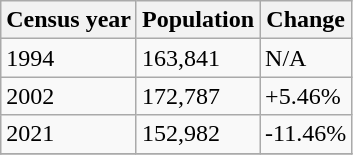<table class="wikitable sortable">
<tr>
<th>Census year</th>
<th>Population</th>
<th>Change</th>
</tr>
<tr>
<td>1994</td>
<td>163,841</td>
<td>N/A</td>
</tr>
<tr>
<td>2002</td>
<td>172,787</td>
<td>+5.46%</td>
</tr>
<tr>
<td>2021</td>
<td>152,982</td>
<td>-11.46%</td>
</tr>
<tr>
</tr>
</table>
